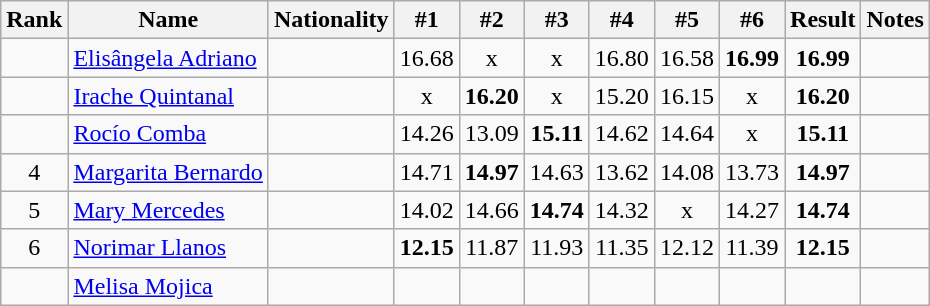<table class="wikitable sortable" style="text-align:center">
<tr>
<th>Rank</th>
<th>Name</th>
<th>Nationality</th>
<th>#1</th>
<th>#2</th>
<th>#3</th>
<th>#4</th>
<th>#5</th>
<th>#6</th>
<th>Result</th>
<th>Notes</th>
</tr>
<tr>
<td></td>
<td align=left><a href='#'>Elisângela Adriano</a></td>
<td align=left></td>
<td>16.68</td>
<td>x</td>
<td>x</td>
<td>16.80</td>
<td>16.58</td>
<td><strong>16.99</strong></td>
<td><strong>16.99</strong></td>
<td></td>
</tr>
<tr>
<td></td>
<td align=left><a href='#'>Irache Quintanal</a></td>
<td align=left></td>
<td>x</td>
<td><strong>16.20</strong></td>
<td>x</td>
<td>15.20</td>
<td>16.15</td>
<td>x</td>
<td><strong>16.20</strong></td>
<td></td>
</tr>
<tr>
<td></td>
<td align=left><a href='#'>Rocío Comba</a></td>
<td align=left></td>
<td>14.26</td>
<td>13.09</td>
<td><strong>15.11</strong></td>
<td>14.62</td>
<td>14.64</td>
<td>x</td>
<td><strong>15.11</strong></td>
<td></td>
</tr>
<tr>
<td>4</td>
<td align=left><a href='#'>Margarita Bernardo</a></td>
<td align=left></td>
<td>14.71</td>
<td><strong>14.97</strong></td>
<td>14.63</td>
<td>13.62</td>
<td>14.08</td>
<td>13.73</td>
<td><strong>14.97</strong></td>
<td></td>
</tr>
<tr>
<td>5</td>
<td align=left><a href='#'>Mary Mercedes</a></td>
<td align=left></td>
<td>14.02</td>
<td>14.66</td>
<td><strong>14.74</strong></td>
<td>14.32</td>
<td>x</td>
<td>14.27</td>
<td><strong>14.74</strong></td>
<td></td>
</tr>
<tr>
<td>6</td>
<td align=left><a href='#'>Norimar Llanos</a></td>
<td align=left></td>
<td><strong>12.15</strong></td>
<td>11.87</td>
<td>11.93</td>
<td>11.35</td>
<td>12.12</td>
<td>11.39</td>
<td><strong>12.15</strong></td>
<td></td>
</tr>
<tr>
<td></td>
<td align=left><a href='#'>Melisa Mojica</a></td>
<td align=left></td>
<td></td>
<td></td>
<td></td>
<td></td>
<td></td>
<td></td>
<td><strong></strong></td>
<td></td>
</tr>
</table>
